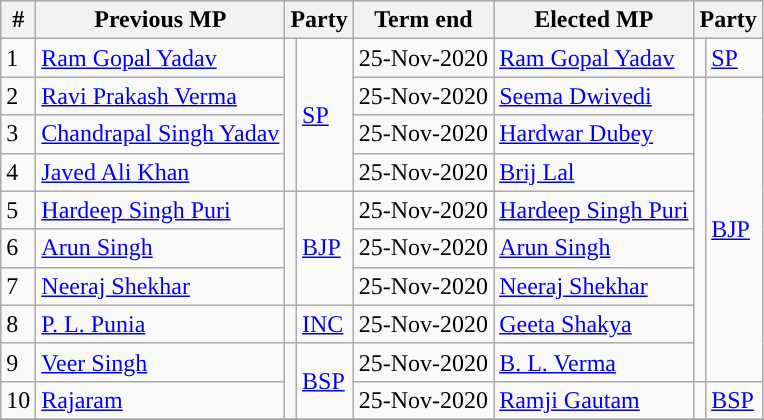<table class="wikitable sortable">
<tr>
<th>#</th>
<th>Previous MP</th>
<th colspan="2">Party</th>
<th>Term end</th>
<th>Elected MP</th>
<th colspan="2">Party</th>
</tr>
<tr>
<td>1</td>
<td><a href='#'>Ram Gopal Yadav</a></td>
<td rowspan=4></td>
<td rowspan="4"><a href='#'>SP</a></td>
<td>25-Nov-2020</td>
<td><a href='#'>Ram Gopal Yadav</a></td>
<td></td>
<td><a href='#'>SP</a></td>
</tr>
<tr>
<td>2</td>
<td><a href='#'>Ravi Prakash Verma</a></td>
<td>25-Nov-2020</td>
<td><a href='#'>Seema Dwivedi</a></td>
<td rowspan=8></td>
<td rowspan="8"><a href='#'>BJP</a></td>
</tr>
<tr>
<td>3</td>
<td><a href='#'>Chandrapal Singh Yadav</a></td>
<td>25-Nov-2020</td>
<td><a href='#'>Hardwar Dubey</a></td>
</tr>
<tr>
<td>4</td>
<td><a href='#'>Javed Ali Khan</a></td>
<td>25-Nov-2020</td>
<td><a href='#'>Brij Lal</a></td>
</tr>
<tr>
<td>5</td>
<td><a href='#'>Hardeep Singh Puri</a></td>
<td rowspan=3></td>
<td rowspan="3"><a href='#'>BJP</a></td>
<td>25-Nov-2020</td>
<td><a href='#'>Hardeep Singh Puri</a></td>
</tr>
<tr>
<td>6</td>
<td><a href='#'>Arun Singh</a></td>
<td>25-Nov-2020</td>
<td><a href='#'>Arun Singh</a></td>
</tr>
<tr>
<td>7</td>
<td><a href='#'>Neeraj Shekhar</a></td>
<td>25-Nov-2020</td>
<td><a href='#'>Neeraj Shekhar</a></td>
</tr>
<tr>
<td>8</td>
<td><a href='#'>P. L. Punia</a></td>
<td></td>
<td><a href='#'>INC</a></td>
<td>25-Nov-2020</td>
<td><a href='#'>Geeta Shakya</a></td>
</tr>
<tr>
<td>9</td>
<td><a href='#'>Veer Singh</a></td>
<td rowspan=2></td>
<td rowspan="2"><a href='#'>BSP</a></td>
<td>25-Nov-2020</td>
<td><a href='#'>B. L. Verma</a></td>
</tr>
<tr>
<td>10</td>
<td><a href='#'>Rajaram</a></td>
<td>25-Nov-2020</td>
<td><a href='#'>Ramji Gautam</a></td>
<td></td>
<td><a href='#'>BSP</a></td>
</tr>
<tr>
</tr>
</table>
